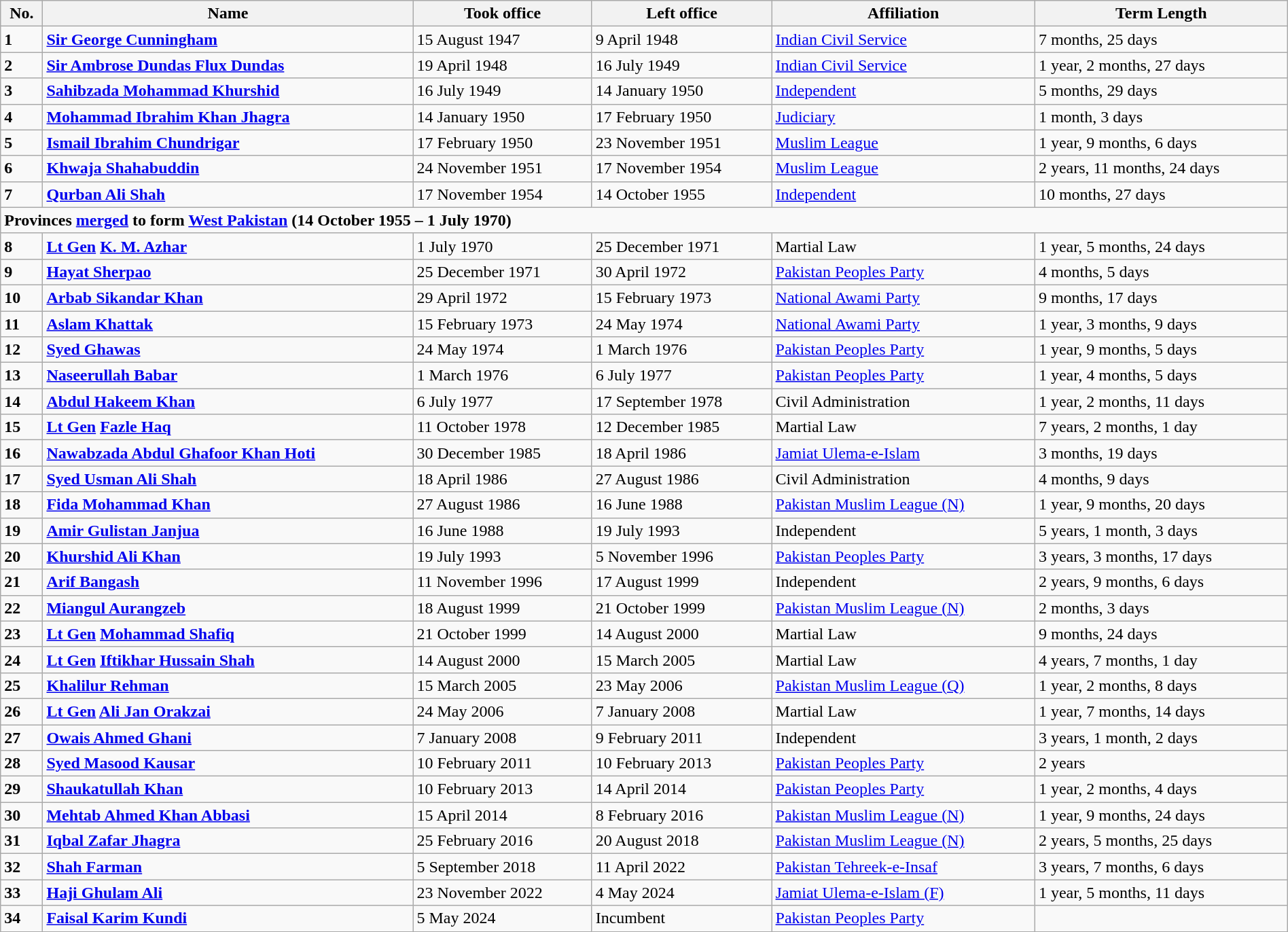<table class="wikitable" style="text-align:left" width="100%">
<tr>
<th>No.</th>
<th>Name</th>
<th>Took office</th>
<th>Left office</th>
<th>Affiliation</th>
<th>Term Length</th>
</tr>
<tr>
<td><strong>1</strong></td>
<td><strong><a href='#'>Sir George Cunningham</a></strong></td>
<td>15 August 1947</td>
<td>9 April 1948</td>
<td><a href='#'>Indian Civil Service</a></td>
<td>7 months, 25 days</td>
</tr>
<tr>
<td><strong>2</strong></td>
<td><strong><a href='#'>Sir Ambrose Dundas Flux Dundas</a></strong></td>
<td>19 April 1948</td>
<td>16 July 1949</td>
<td><a href='#'>Indian Civil Service</a></td>
<td>1 year, 2 months, 27 days</td>
</tr>
<tr>
<td><strong>3</strong></td>
<td><strong><a href='#'>Sahibzada Mohammad Khurshid</a></strong></td>
<td>16 July 1949</td>
<td>14 January 1950</td>
<td><a href='#'>Independent</a></td>
<td>5 months, 29 days</td>
</tr>
<tr>
<td><strong>4</strong></td>
<td><strong><a href='#'>Mohammad Ibrahim Khan Jhagra</a></strong></td>
<td>14 January 1950</td>
<td>17 February 1950</td>
<td><a href='#'>Judiciary</a></td>
<td>1 month, 3 days</td>
</tr>
<tr>
<td><strong>5</strong></td>
<td><strong><a href='#'>Ismail Ibrahim Chundrigar</a></strong></td>
<td>17 February 1950</td>
<td>23 November 1951</td>
<td><a href='#'>Muslim League</a></td>
<td>1 year, 9 months, 6 days</td>
</tr>
<tr>
<td><strong>6</strong></td>
<td><strong><a href='#'>Khwaja Shahabuddin</a></strong></td>
<td>24 November 1951</td>
<td>17 November 1954</td>
<td><a href='#'>Muslim League</a></td>
<td>2 years, 11 months, 24 days</td>
</tr>
<tr>
<td><strong>7</strong></td>
<td><strong><a href='#'>Qurban Ali Shah</a></strong></td>
<td>17 November 1954</td>
<td>14 October 1955</td>
<td><a href='#'>Independent</a></td>
<td>10 months, 27 days</td>
</tr>
<tr>
<td colspan="6"><strong>Provinces <a href='#'>merged</a> to form <a href='#'>West Pakistan</a> (14 October 1955 – 1 July 1970)</strong></td>
</tr>
<tr>
<td><strong>8</strong></td>
<td><strong><a href='#'>Lt Gen</a> <a href='#'>K. M. Azhar</a></strong></td>
<td>1 July 1970</td>
<td>25 December 1971</td>
<td>Martial Law</td>
<td>1 year, 5 months, 24 days</td>
</tr>
<tr>
<td><strong>9</strong></td>
<td><strong><a href='#'>Hayat Sherpao</a></strong></td>
<td>25 December 1971</td>
<td>30 April 1972</td>
<td><a href='#'>Pakistan Peoples Party</a></td>
<td>4 months, 5 days</td>
</tr>
<tr>
<td><strong>10</strong></td>
<td><strong><a href='#'>Arbab Sikandar Khan</a></strong></td>
<td>29 April 1972</td>
<td>15 February 1973</td>
<td><a href='#'>National Awami Party</a></td>
<td>9 months, 17 days</td>
</tr>
<tr>
<td><strong>11</strong></td>
<td><strong><a href='#'>Aslam Khattak</a></strong></td>
<td>15 February 1973</td>
<td>24 May 1974</td>
<td><a href='#'>National Awami Party</a></td>
<td>1 year, 3 months, 9 days</td>
</tr>
<tr>
<td><strong>12</strong></td>
<td><strong><a href='#'>Syed Ghawas</a></strong></td>
<td>24 May 1974</td>
<td>1 March 1976</td>
<td><a href='#'>Pakistan Peoples Party</a></td>
<td>1 year, 9 months, 5 days</td>
</tr>
<tr>
<td><strong>13</strong></td>
<td><strong><a href='#'>Naseerullah Babar</a></strong></td>
<td>1 March 1976</td>
<td>6 July 1977</td>
<td><a href='#'>Pakistan Peoples Party</a></td>
<td>1 year, 4 months, 5 days</td>
</tr>
<tr>
<td><strong>14</strong></td>
<td><strong><a href='#'>Abdul Hakeem Khan</a></strong></td>
<td>6 July 1977</td>
<td>17 September 1978</td>
<td>Civil Administration</td>
<td>1 year, 2 months, 11 days</td>
</tr>
<tr>
<td><strong>15</strong></td>
<td><strong><a href='#'>Lt Gen</a> <a href='#'>Fazle Haq</a></strong></td>
<td>11 October 1978</td>
<td>12 December 1985</td>
<td>Martial Law</td>
<td>7 years, 2 months, 1 day</td>
</tr>
<tr>
<td><strong>16</strong></td>
<td><strong><a href='#'>Nawabzada Abdul Ghafoor Khan Hoti</a></strong></td>
<td>30 December 1985</td>
<td>18 April 1986</td>
<td><a href='#'>Jamiat Ulema-e-Islam</a></td>
<td>3 months, 19 days</td>
</tr>
<tr>
<td><strong>17</strong></td>
<td><strong><a href='#'>Syed Usman Ali Shah</a></strong></td>
<td>18 April 1986</td>
<td>27 August 1986</td>
<td>Civil Administration</td>
<td>4 months, 9 days</td>
</tr>
<tr>
<td><strong>18</strong></td>
<td><strong><a href='#'>Fida Mohammad Khan</a></strong></td>
<td>27 August 1986</td>
<td>16 June 1988</td>
<td><a href='#'>Pakistan Muslim League (N)</a></td>
<td>1 year, 9 months, 20 days</td>
</tr>
<tr>
<td><strong>19</strong></td>
<td><strong><a href='#'>Amir Gulistan Janjua</a></strong></td>
<td>16 June 1988</td>
<td>19 July 1993</td>
<td>Independent</td>
<td>5 years, 1 month, 3 days</td>
</tr>
<tr>
<td><strong>20</strong></td>
<td><strong><a href='#'>Khurshid Ali Khan</a></strong></td>
<td>19 July 1993</td>
<td>5 November 1996</td>
<td><a href='#'>Pakistan Peoples Party</a></td>
<td>3 years, 3 months, 17 days</td>
</tr>
<tr>
<td><strong>21</strong></td>
<td><strong><a href='#'>Arif Bangash</a></strong></td>
<td>11 November 1996</td>
<td>17 August 1999</td>
<td>Independent</td>
<td>2 years, 9 months, 6 days</td>
</tr>
<tr>
<td><strong>22</strong></td>
<td><strong><a href='#'>Miangul Aurangzeb</a></strong></td>
<td>18 August 1999</td>
<td>21 October 1999</td>
<td><a href='#'>Pakistan Muslim League (N)</a></td>
<td>2 months, 3 days</td>
</tr>
<tr>
<td><strong>23</strong></td>
<td><strong><a href='#'>Lt Gen</a> <a href='#'>Mohammad Shafiq</a></strong></td>
<td>21 October 1999</td>
<td>14 August 2000</td>
<td>Martial Law</td>
<td>9 months, 24 days</td>
</tr>
<tr>
<td><strong>24</strong></td>
<td><strong><a href='#'>Lt Gen</a> <a href='#'>Iftikhar Hussain Shah</a></strong></td>
<td>14 August 2000</td>
<td>15 March 2005</td>
<td>Martial Law</td>
<td>4 years, 7 months, 1 day</td>
</tr>
<tr>
<td><strong>25</strong></td>
<td><strong><a href='#'>Khalilur Rehman</a></strong></td>
<td>15 March 2005</td>
<td>23 May 2006</td>
<td><a href='#'>Pakistan Muslim League (Q)</a></td>
<td>1 year, 2 months, 8 days</td>
</tr>
<tr>
<td><strong>26</strong></td>
<td><strong><a href='#'>Lt Gen</a> <a href='#'>Ali Jan Orakzai</a></strong></td>
<td>24 May 2006</td>
<td>7 January 2008</td>
<td>Martial Law</td>
<td>1 year, 7 months, 14 days</td>
</tr>
<tr>
<td><strong>27</strong></td>
<td><strong><a href='#'>Owais Ahmed Ghani</a></strong></td>
<td>7 January 2008</td>
<td>9 February 2011</td>
<td>Independent</td>
<td>3 years, 1 month, 2 days</td>
</tr>
<tr>
<td><strong>28</strong></td>
<td><strong><a href='#'>Syed Masood Kausar</a></strong></td>
<td>10 February 2011</td>
<td>10 February 2013</td>
<td><a href='#'>Pakistan Peoples Party</a></td>
<td>2 years</td>
</tr>
<tr>
<td><strong>29</strong></td>
<td><strong><a href='#'>Shaukatullah Khan</a></strong></td>
<td>10 February 2013</td>
<td>14 April 2014</td>
<td><a href='#'>Pakistan Peoples Party</a></td>
<td>1 year, 2 months, 4 days</td>
</tr>
<tr>
<td><strong>30</strong></td>
<td><strong><a href='#'>Mehtab Ahmed Khan Abbasi</a></strong></td>
<td>15 April 2014</td>
<td>8 February 2016</td>
<td><a href='#'>Pakistan Muslim League (N)</a></td>
<td>1 year, 9 months, 24 days</td>
</tr>
<tr>
<td><strong>31</strong></td>
<td><strong><a href='#'>Iqbal Zafar Jhagra</a></strong></td>
<td>25 February 2016</td>
<td>20 August 2018</td>
<td><a href='#'>Pakistan Muslim League (N)</a></td>
<td>2 years, 5 months, 25 days</td>
</tr>
<tr>
<td><strong>32</strong></td>
<td><strong><a href='#'>Shah Farman</a></strong></td>
<td>5 September 2018</td>
<td>11 April 2022</td>
<td><a href='#'>Pakistan Tehreek-e-Insaf</a></td>
<td>3 years, 7 months, 6 days</td>
</tr>
<tr>
<td><strong>33</strong></td>
<td><strong><a href='#'>Haji Ghulam Ali</a></strong></td>
<td>23 November 2022</td>
<td>4 May 2024</td>
<td><a href='#'>Jamiat Ulema-e-Islam (F)</a></td>
<td>1 year, 5 months, 11 days</td>
</tr>
<tr>
<td><strong>34</strong></td>
<td><strong><a href='#'>Faisal Karim Kundi</a></strong></td>
<td>5 May 2024</td>
<td>Incumbent</td>
<td><a href='#'>Pakistan Peoples Party</a></td>
<td></td>
</tr>
</table>
